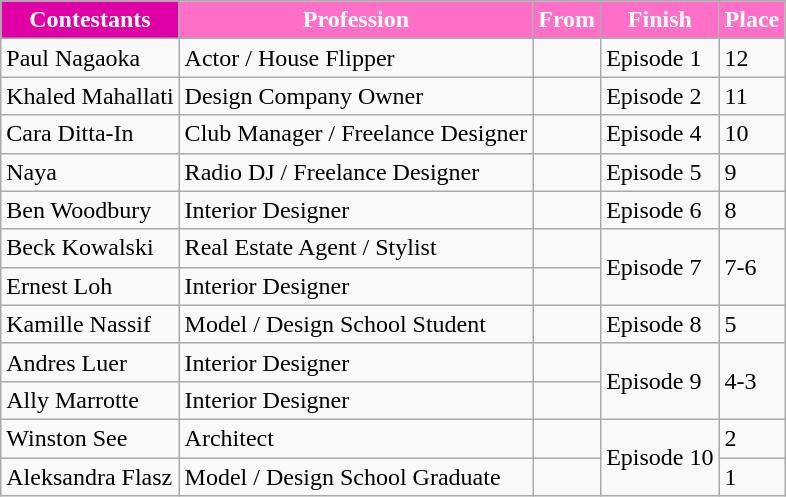<table class="wikitable">
<tr>
<th style="background:#DF01A5; color:#fff;">Contestants</th>
<th style="background:#FF6EC7; color:#fff;">Profession</th>
<th style="background:#FF6EC7; color:#fff;">From</th>
<th style="background:#FF6EC7; color:#fff;">Finish</th>
<th style="background:#FF6EC7; color:#fff;">Place</th>
</tr>
<tr>
<td>Paul Nagaoka</td>
<td>Actor / House Flipper</td>
<td></td>
<td>Episode 1</td>
<td>12</td>
</tr>
<tr>
<td>Khaled Mahallati</td>
<td>Design Company Owner</td>
<td></td>
<td>Episode 2</td>
<td>11</td>
</tr>
<tr>
<td>Cara Ditta-In</td>
<td>Club Manager / Freelance Designer</td>
<td></td>
<td>Episode 4</td>
<td>10</td>
</tr>
<tr>
<td>Naya</td>
<td>Radio DJ / Freelance Designer</td>
<td></td>
<td>Episode 5</td>
<td>9</td>
</tr>
<tr>
<td>Ben Woodbury</td>
<td>Interior Designer</td>
<td></td>
<td>Episode 6</td>
<td>8</td>
</tr>
<tr>
<td>Beck Kowalski</td>
<td>Real Estate Agent / Stylist</td>
<td></td>
<td rowspan=2>Episode 7</td>
<td rowspan=2>7-6</td>
</tr>
<tr>
<td>Ernest Loh</td>
<td>Interior Designer</td>
<td></td>
</tr>
<tr>
<td>Kamille Nassif</td>
<td>Model / Design School Student</td>
<td></td>
<td>Episode 8</td>
<td>5</td>
</tr>
<tr>
<td>Andres Luer</td>
<td>Interior Designer</td>
<td></td>
<td rowspan=2>Episode 9</td>
<td rowspan=2>4-3</td>
</tr>
<tr>
<td>Ally Marrotte</td>
<td>Interior Designer</td>
<td></td>
</tr>
<tr>
<td>Winston See</td>
<td>Architect</td>
<td></td>
<td rowspan=2>Episode 10</td>
<td>2</td>
</tr>
<tr>
<td>Aleksandra Flasz</td>
<td>Model / Design School Graduate</td>
<td></td>
<td>1</td>
</tr>
</table>
